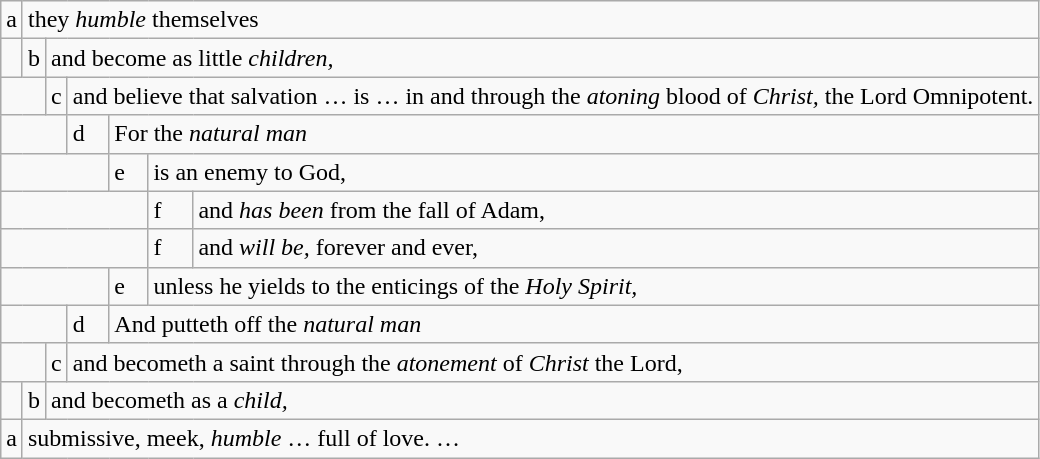<table class="wikitable">
<tr>
<td>a</td>
<td colspan="6">they <em>humble</em> themselves</td>
</tr>
<tr>
<td></td>
<td>b</td>
<td colspan="5">and become as little <em>children,</em></td>
</tr>
<tr>
<td colspan="2"></td>
<td>c</td>
<td colspan="4">and believe that salvation … is … in and through the <em>atoning</em> blood of <em>Christ,</em> the Lord Omnipotent.</td>
</tr>
<tr>
<td colspan="3"></td>
<td>d</td>
<td colspan="3">For the <em>natural man</em></td>
</tr>
<tr>
<td colspan="4"></td>
<td>e</td>
<td colspan="2">is an enemy to God,</td>
</tr>
<tr>
<td colspan="5"></td>
<td>f</td>
<td>and <em>has been</em> from the fall of Adam,</td>
</tr>
<tr>
<td colspan="5"></td>
<td>f</td>
<td>and <em>will be,</em> forever and ever,</td>
</tr>
<tr>
<td colspan="4"></td>
<td>e</td>
<td colspan="2">unless he yields to the enticings of the <em>Holy Spirit,</em></td>
</tr>
<tr>
<td colspan="3"></td>
<td>d</td>
<td colspan="3">And putteth off the <em>natural man</em></td>
</tr>
<tr>
<td colspan="2"></td>
<td>c</td>
<td colspan="4">and becometh a saint through the <em>atonement</em> of <em>Christ</em> the Lord,</td>
</tr>
<tr>
<td></td>
<td>b</td>
<td colspan="5">and becometh as a <em>child,</em></td>
</tr>
<tr>
<td>a</td>
<td colspan="6">submissive, meek, <em>humble</em> … full of love. …</td>
</tr>
</table>
